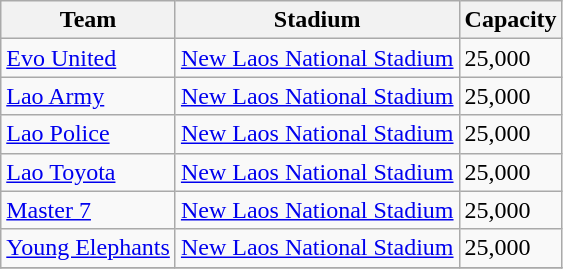<table class="wikitable sortable">
<tr>
<th>Team</th>
<th>Stadium</th>
<th>Capacity</th>
</tr>
<tr>
<td><a href='#'>Evo United</a></td>
<td><a href='#'>New Laos National Stadium</a></td>
<td>25,000</td>
</tr>
<tr>
<td><a href='#'>Lao Army</a></td>
<td><a href='#'>New Laos National Stadium</a></td>
<td>25,000</td>
</tr>
<tr>
<td><a href='#'>Lao Police</a></td>
<td><a href='#'>New Laos National Stadium</a></td>
<td>25,000</td>
</tr>
<tr>
<td><a href='#'>Lao Toyota</a></td>
<td><a href='#'>New Laos National Stadium</a></td>
<td>25,000</td>
</tr>
<tr>
<td><a href='#'>Master 7</a></td>
<td><a href='#'>New Laos National Stadium</a></td>
<td>25,000</td>
</tr>
<tr>
<td><a href='#'>Young Elephants</a></td>
<td><a href='#'>New Laos National Stadium</a></td>
<td>25,000</td>
</tr>
<tr>
</tr>
</table>
